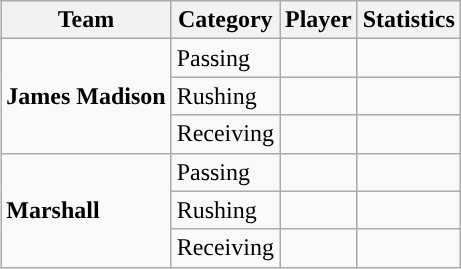<table class="wikitable" style="float: right;">
<tr>
<th>Team</th>
<th>Category</th>
<th>Player</th>
<th>Statistics</th>
</tr>
<tr>
<td rowspan=3><strong>James Madison</strong></td>
<td>Passing</td>
<td></td>
<td></td>
</tr>
<tr>
<td>Rushing</td>
<td></td>
<td></td>
</tr>
<tr>
<td>Receiving</td>
<td></td>
<td></td>
</tr>
<tr>
<td rowspan=3><strong>Marshall</strong></td>
<td>Passing</td>
<td></td>
<td></td>
</tr>
<tr>
<td>Rushing</td>
<td></td>
<td></td>
</tr>
<tr>
<td>Receiving</td>
<td></td>
<td></td>
</tr>
</table>
